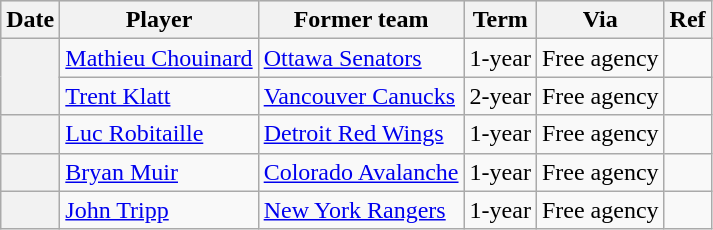<table class="wikitable plainrowheaders">
<tr style="background:#ddd; text-align:center;">
<th>Date</th>
<th>Player</th>
<th>Former team</th>
<th>Term</th>
<th>Via</th>
<th>Ref</th>
</tr>
<tr>
<th scope="row" rowspan=2></th>
<td><a href='#'>Mathieu Chouinard</a></td>
<td><a href='#'>Ottawa Senators</a></td>
<td>1-year</td>
<td>Free agency</td>
<td></td>
</tr>
<tr>
<td><a href='#'>Trent Klatt</a></td>
<td><a href='#'>Vancouver Canucks</a></td>
<td>2-year</td>
<td>Free agency</td>
<td></td>
</tr>
<tr>
<th scope="row"></th>
<td><a href='#'>Luc Robitaille</a></td>
<td><a href='#'>Detroit Red Wings</a></td>
<td>1-year</td>
<td>Free agency</td>
<td></td>
</tr>
<tr>
<th scope="row"></th>
<td><a href='#'>Bryan Muir</a></td>
<td><a href='#'>Colorado Avalanche</a></td>
<td>1-year</td>
<td>Free agency</td>
<td></td>
</tr>
<tr>
<th scope="row"></th>
<td><a href='#'>John Tripp</a></td>
<td><a href='#'>New York Rangers</a></td>
<td>1-year</td>
<td>Free agency</td>
<td></td>
</tr>
</table>
